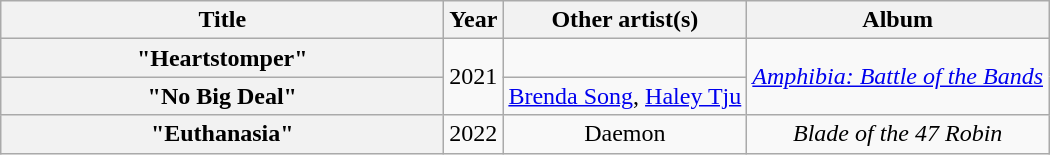<table class="wikitable plainrowheaders" style="text-align:center;">
<tr>
<th scope="col" style="width:18em;">Title</th>
<th scope="col">Year</th>
<th scope="col">Other artist(s)</th>
<th scope="col">Album</th>
</tr>
<tr>
<th scope="row">"Heartstomper"</th>
<td rowspan="2">2021</td>
<td></td>
<td rowspan="2"><em><a href='#'>Amphibia: Battle of the Bands</a></em></td>
</tr>
<tr>
<th scope="row">"No Big Deal"</th>
<td><a href='#'>Brenda Song</a>, <a href='#'>Haley Tju</a></td>
</tr>
<tr>
<th scope="row">"Euthanasia"</th>
<td>2022</td>
<td>Daemon</td>
<td><em>Blade of the 47 Robin</em></td>
</tr>
</table>
